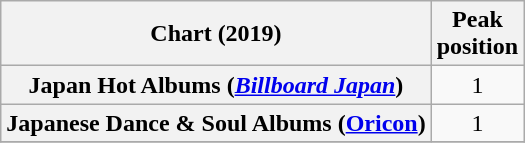<table class="wikitable plainrowheaders" style="text-align:center">
<tr>
<th scope="col">Chart (2019)</th>
<th scope="col">Peak<br>position</th>
</tr>
<tr>
<th scope="row">Japan Hot Albums (<em><a href='#'>Billboard Japan</a></em>)</th>
<td>1</td>
</tr>
<tr>
<th scope="row">Japanese Dance & Soul Albums (<a href='#'>Oricon</a>)</th>
<td>1</td>
</tr>
<tr>
</tr>
</table>
